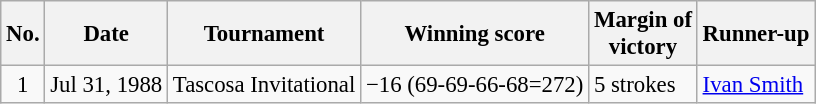<table class="wikitable" style="font-size:95%;">
<tr>
<th>No.</th>
<th>Date</th>
<th>Tournament</th>
<th>Winning score</th>
<th>Margin of<br>victory</th>
<th>Runner-up</th>
</tr>
<tr>
<td align=center>1</td>
<td align=right>Jul 31, 1988</td>
<td>Tascosa Invitational</td>
<td>−16 (69-69-66-68=272)</td>
<td>5 strokes</td>
<td> <a href='#'>Ivan Smith</a></td>
</tr>
</table>
